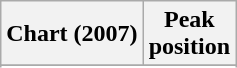<table class="wikitable sortable plainrowheaders">
<tr>
<th scope="col">Chart (2007)</th>
<th scope="col">Peak<br>position</th>
</tr>
<tr>
</tr>
<tr>
</tr>
<tr>
</tr>
<tr>
</tr>
<tr>
</tr>
</table>
